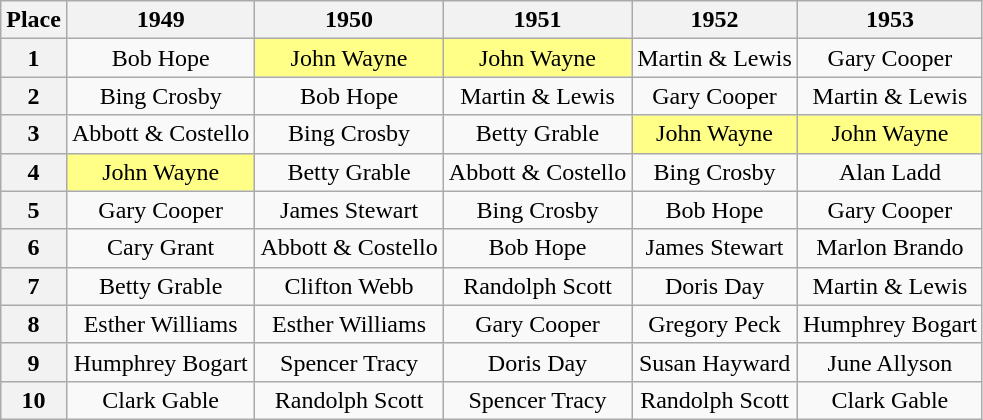<table class="wikitable" style="text-align:center">
<tr>
<th scope="col">Place</th>
<th scope="col">1949</th>
<th scope="col">1950</th>
<th scope="col">1951</th>
<th scope="col">1952</th>
<th scope="col">1953</th>
</tr>
<tr>
<th scope="row">1</th>
<td>Bob Hope</td>
<td style="background:#FF8">John Wayne</td>
<td style="background:#FF8">John Wayne</td>
<td>Martin & Lewis</td>
<td>Gary Cooper</td>
</tr>
<tr>
<th scope="row">2</th>
<td>Bing Crosby</td>
<td>Bob Hope</td>
<td>Martin & Lewis</td>
<td>Gary Cooper</td>
<td>Martin & Lewis</td>
</tr>
<tr>
<th scope="row">3</th>
<td>Abbott & Costello</td>
<td>Bing Crosby</td>
<td>Betty Grable</td>
<td style="background:#FF8">John Wayne</td>
<td style="background:#FF8">John Wayne</td>
</tr>
<tr>
<th scope="row">4</th>
<td style="background:#FF8">John Wayne</td>
<td>Betty Grable</td>
<td>Abbott & Costello</td>
<td>Bing Crosby</td>
<td>Alan Ladd</td>
</tr>
<tr>
<th scope="row">5</th>
<td>Gary Cooper</td>
<td>James Stewart</td>
<td>Bing Crosby</td>
<td>Bob Hope</td>
<td>Gary Cooper</td>
</tr>
<tr>
<th scope="row">6</th>
<td>Cary Grant</td>
<td>Abbott & Costello</td>
<td>Bob Hope</td>
<td>James Stewart</td>
<td>Marlon Brando</td>
</tr>
<tr>
<th scope="row">7</th>
<td>Betty Grable</td>
<td>Clifton Webb</td>
<td>Randolph Scott</td>
<td>Doris Day</td>
<td>Martin & Lewis</td>
</tr>
<tr>
<th scope="row">8</th>
<td>Esther Williams</td>
<td>Esther Williams</td>
<td>Gary Cooper</td>
<td>Gregory Peck</td>
<td>Humphrey Bogart</td>
</tr>
<tr>
<th scope="row">9</th>
<td>Humphrey Bogart</td>
<td>Spencer Tracy</td>
<td>Doris Day</td>
<td>Susan Hayward</td>
<td>June Allyson</td>
</tr>
<tr>
<th scope="row">10</th>
<td>Clark Gable</td>
<td>Randolph Scott</td>
<td>Spencer Tracy</td>
<td>Randolph Scott</td>
<td>Clark Gable</td>
</tr>
</table>
